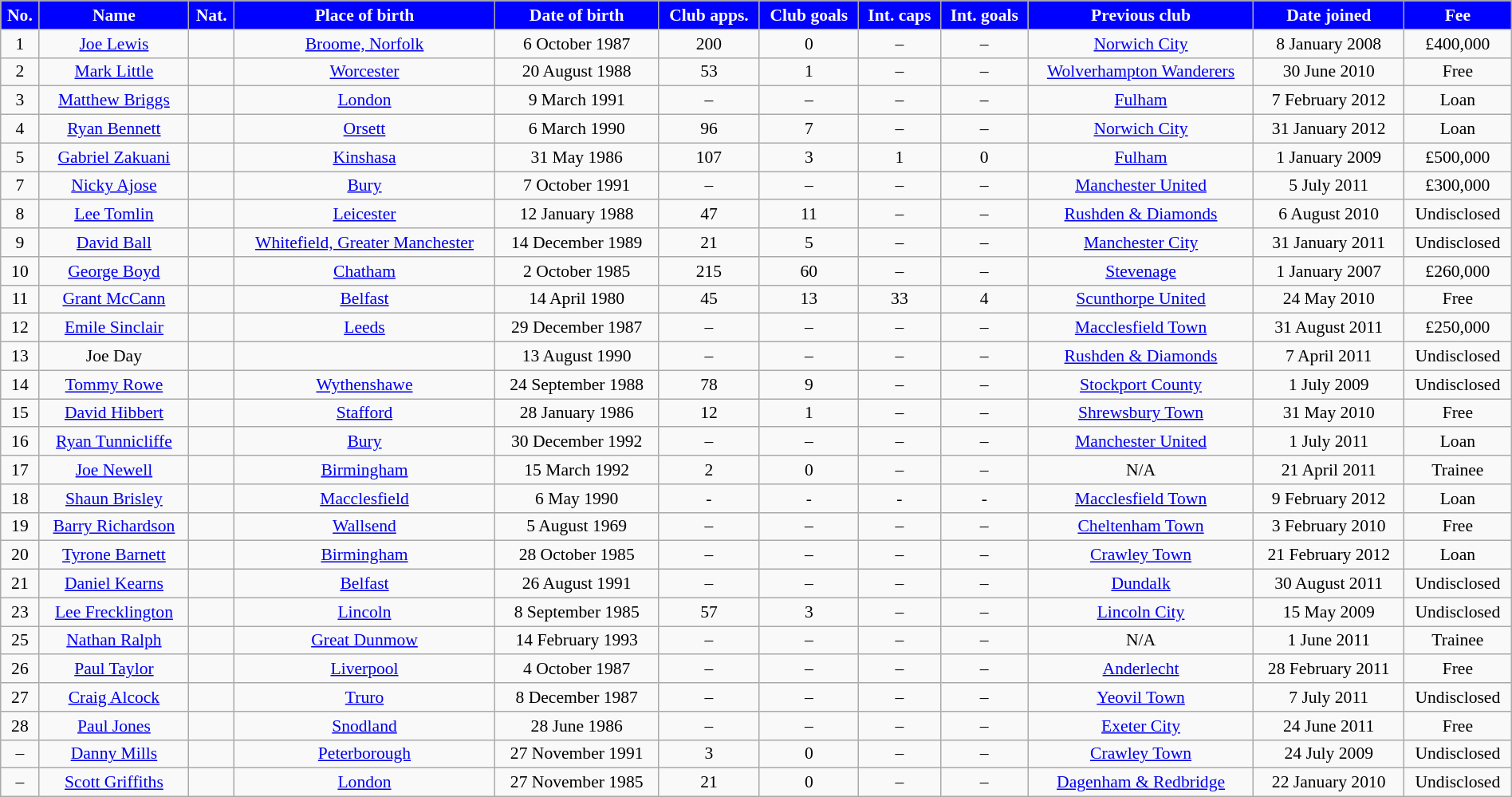<table class="wikitable" style="text-align:center; font-size:90%; width:100%;">
<tr>
<th style="background:blue; color:white; text-align:center;">No.</th>
<th style="background:blue; color:white; text-align:center;">Name</th>
<th style="background:blue; color:white; text-align:center;">Nat.</th>
<th style="background:blue; color:white; text-align:center;">Place of birth</th>
<th style="background:blue; color:white; text-align:center;">Date of birth</th>
<th style="background:blue; color:white; text-align:center;">Club apps.</th>
<th style="background:blue; color:white; text-align:center;">Club goals</th>
<th style="background:blue; color:white; text-align:center;">Int. caps</th>
<th style="background:blue; color:white; text-align:center;">Int. goals</th>
<th style="background:blue; color:white; text-align:center;">Previous club</th>
<th style="background:blue; color:white; text-align:center;">Date joined</th>
<th style="background:blue; color:white; text-align:center;">Fee</th>
</tr>
<tr>
<td>1</td>
<td><a href='#'>Joe Lewis</a></td>
<td></td>
<td><a href='#'>Broome, Norfolk</a></td>
<td>6 October 1987</td>
<td>200</td>
<td>0</td>
<td>–</td>
<td>–</td>
<td><a href='#'>Norwich City</a></td>
<td>8 January 2008</td>
<td>£400,000</td>
</tr>
<tr>
<td>2</td>
<td><a href='#'>Mark Little</a></td>
<td></td>
<td><a href='#'>Worcester</a></td>
<td>20 August 1988</td>
<td>53</td>
<td>1</td>
<td>–</td>
<td>–</td>
<td><a href='#'>Wolverhampton Wanderers</a></td>
<td>30 June 2010</td>
<td>Free</td>
</tr>
<tr>
<td>3</td>
<td><a href='#'>Matthew Briggs</a></td>
<td></td>
<td><a href='#'>London</a></td>
<td>9 March 1991</td>
<td>–</td>
<td>–</td>
<td>–</td>
<td>–</td>
<td><a href='#'>Fulham</a></td>
<td>7 February 2012</td>
<td>Loan</td>
</tr>
<tr>
<td>4</td>
<td><a href='#'>Ryan Bennett</a></td>
<td></td>
<td><a href='#'>Orsett</a></td>
<td>6 March 1990</td>
<td>96</td>
<td>7</td>
<td>–</td>
<td>–</td>
<td><a href='#'>Norwich City</a></td>
<td>31 January 2012</td>
<td>Loan</td>
</tr>
<tr>
<td>5</td>
<td><a href='#'>Gabriel Zakuani</a></td>
<td></td>
<td><a href='#'>Kinshasa</a></td>
<td>31 May 1986</td>
<td>107</td>
<td>3</td>
<td>1</td>
<td>0</td>
<td><a href='#'>Fulham</a></td>
<td>1 January 2009</td>
<td>£500,000</td>
</tr>
<tr>
<td>7</td>
<td><a href='#'>Nicky Ajose</a></td>
<td></td>
<td><a href='#'>Bury</a></td>
<td>7 October 1991</td>
<td>–</td>
<td>–</td>
<td>–</td>
<td>–</td>
<td><a href='#'>Manchester United</a></td>
<td>5 July 2011</td>
<td>£300,000</td>
</tr>
<tr>
<td>8</td>
<td><a href='#'>Lee Tomlin</a></td>
<td></td>
<td><a href='#'>Leicester</a></td>
<td>12 January 1988</td>
<td>47</td>
<td>11</td>
<td>–</td>
<td>–</td>
<td><a href='#'>Rushden & Diamonds</a></td>
<td>6 August 2010</td>
<td>Undisclosed</td>
</tr>
<tr>
<td>9</td>
<td><a href='#'>David Ball</a></td>
<td></td>
<td><a href='#'>Whitefield, Greater Manchester</a></td>
<td>14 December 1989</td>
<td>21</td>
<td>5</td>
<td>–</td>
<td>–</td>
<td><a href='#'>Manchester City</a></td>
<td>31 January 2011</td>
<td>Undisclosed</td>
</tr>
<tr>
<td>10</td>
<td><a href='#'>George Boyd</a></td>
<td></td>
<td> <a href='#'>Chatham</a></td>
<td>2 October 1985</td>
<td>215</td>
<td>60</td>
<td>–</td>
<td>–</td>
<td><a href='#'>Stevenage</a></td>
<td>1 January 2007</td>
<td>£260,000</td>
</tr>
<tr>
<td>11</td>
<td><a href='#'>Grant McCann</a></td>
<td></td>
<td><a href='#'>Belfast</a></td>
<td>14 April 1980</td>
<td>45</td>
<td>13</td>
<td>33</td>
<td>4</td>
<td><a href='#'>Scunthorpe United</a></td>
<td>24 May 2010</td>
<td>Free</td>
</tr>
<tr>
<td>12</td>
<td><a href='#'>Emile Sinclair</a></td>
<td></td>
<td><a href='#'>Leeds</a></td>
<td>29 December 1987</td>
<td>–</td>
<td>–</td>
<td>–</td>
<td>–</td>
<td><a href='#'>Macclesfield Town</a></td>
<td>31 August 2011</td>
<td>£250,000</td>
</tr>
<tr>
<td>13</td>
<td>Joe Day</td>
<td></td>
<td></td>
<td>13 August 1990</td>
<td>–</td>
<td>–</td>
<td>–</td>
<td>–</td>
<td><a href='#'>Rushden & Diamonds</a></td>
<td>7 April 2011</td>
<td>Undisclosed</td>
</tr>
<tr>
<td>14</td>
<td><a href='#'>Tommy Rowe</a></td>
<td></td>
<td><a href='#'>Wythenshawe</a></td>
<td>24 September 1988</td>
<td>78</td>
<td>9</td>
<td>–</td>
<td>–</td>
<td><a href='#'>Stockport County</a></td>
<td>1 July 2009</td>
<td>Undisclosed</td>
</tr>
<tr>
<td>15</td>
<td><a href='#'>David Hibbert</a></td>
<td></td>
<td><a href='#'>Stafford</a></td>
<td>28 January 1986</td>
<td>12</td>
<td>1</td>
<td>–</td>
<td>–</td>
<td><a href='#'>Shrewsbury Town</a></td>
<td>31 May 2010</td>
<td>Free</td>
</tr>
<tr>
<td>16</td>
<td><a href='#'>Ryan Tunnicliffe</a></td>
<td></td>
<td><a href='#'>Bury</a></td>
<td>30 December 1992</td>
<td>–</td>
<td>–</td>
<td>–</td>
<td>–</td>
<td><a href='#'>Manchester United</a></td>
<td>1 July 2011</td>
<td>Loan</td>
</tr>
<tr>
<td>17</td>
<td><a href='#'>Joe Newell</a></td>
<td></td>
<td><a href='#'>Birmingham</a></td>
<td>15 March 1992</td>
<td>2</td>
<td>0</td>
<td>–</td>
<td>–</td>
<td>N/A</td>
<td>21 April 2011</td>
<td>Trainee</td>
</tr>
<tr>
<td>18</td>
<td><a href='#'>Shaun Brisley</a></td>
<td></td>
<td><a href='#'>Macclesfield</a></td>
<td>6 May 1990</td>
<td>-</td>
<td>-</td>
<td>-</td>
<td>-</td>
<td><a href='#'>Macclesfield Town</a></td>
<td>9 February 2012</td>
<td>Loan</td>
</tr>
<tr>
<td>19</td>
<td><a href='#'>Barry Richardson</a></td>
<td></td>
<td><a href='#'>Wallsend</a></td>
<td>5 August 1969</td>
<td>–</td>
<td>–</td>
<td>–</td>
<td>–</td>
<td><a href='#'>Cheltenham Town</a></td>
<td>3 February 2010</td>
<td>Free</td>
</tr>
<tr>
<td>20</td>
<td><a href='#'>Tyrone Barnett</a></td>
<td></td>
<td><a href='#'>Birmingham</a></td>
<td>28 October 1985</td>
<td>–</td>
<td>–</td>
<td>–</td>
<td>–</td>
<td><a href='#'>Crawley Town</a></td>
<td>21 February 2012</td>
<td>Loan</td>
</tr>
<tr>
<td>21</td>
<td><a href='#'>Daniel Kearns</a></td>
<td></td>
<td><a href='#'>Belfast</a></td>
<td>26 August 1991</td>
<td>–</td>
<td>–</td>
<td>–</td>
<td>–</td>
<td><a href='#'>Dundalk</a></td>
<td>30 August 2011</td>
<td>Undisclosed</td>
</tr>
<tr>
<td>23</td>
<td><a href='#'>Lee Frecklington</a></td>
<td></td>
<td> <a href='#'>Lincoln</a></td>
<td>8 September 1985</td>
<td>57</td>
<td>3</td>
<td>–</td>
<td>–</td>
<td><a href='#'>Lincoln City</a></td>
<td>15 May 2009</td>
<td>Undisclosed</td>
</tr>
<tr>
<td>25</td>
<td><a href='#'>Nathan Ralph</a></td>
<td></td>
<td><a href='#'>Great Dunmow</a></td>
<td>14 February 1993</td>
<td>–</td>
<td>–</td>
<td>–</td>
<td>–</td>
<td>N/A</td>
<td>1 June 2011</td>
<td>Trainee</td>
</tr>
<tr>
<td>26</td>
<td><a href='#'>Paul Taylor</a></td>
<td></td>
<td><a href='#'>Liverpool</a></td>
<td>4 October 1987</td>
<td>–</td>
<td>–</td>
<td>–</td>
<td>–</td>
<td><a href='#'>Anderlecht</a></td>
<td>28 February 2011</td>
<td>Free</td>
</tr>
<tr>
<td>27</td>
<td><a href='#'>Craig Alcock</a></td>
<td></td>
<td><a href='#'>Truro</a></td>
<td>8 December 1987</td>
<td>–</td>
<td>–</td>
<td>–</td>
<td>–</td>
<td><a href='#'>Yeovil Town</a></td>
<td>7 July 2011</td>
<td>Undisclosed</td>
</tr>
<tr>
<td>28</td>
<td><a href='#'>Paul Jones</a></td>
<td></td>
<td><a href='#'>Snodland</a></td>
<td>28 June 1986</td>
<td>–</td>
<td>–</td>
<td>–</td>
<td>–</td>
<td><a href='#'>Exeter City</a></td>
<td>24 June 2011</td>
<td>Free</td>
</tr>
<tr>
<td>–</td>
<td><a href='#'>Danny Mills</a></td>
<td></td>
<td><a href='#'>Peterborough</a></td>
<td>27 November 1991</td>
<td>3</td>
<td>0</td>
<td>–</td>
<td>–</td>
<td><a href='#'>Crawley Town</a></td>
<td>24 July 2009</td>
<td>Undisclosed</td>
</tr>
<tr>
<td>–</td>
<td><a href='#'>Scott Griffiths</a></td>
<td></td>
<td><a href='#'>London</a></td>
<td>27 November 1985</td>
<td>21</td>
<td>0</td>
<td>–</td>
<td>–</td>
<td><a href='#'>Dagenham & Redbridge</a></td>
<td>22 January 2010</td>
<td>Undisclosed</td>
</tr>
</table>
